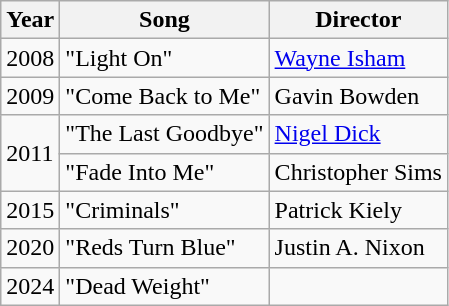<table class="wikitable">
<tr>
<th>Year</th>
<th>Song</th>
<th>Director</th>
</tr>
<tr>
<td>2008</td>
<td>"Light On"</td>
<td><a href='#'>Wayne Isham</a></td>
</tr>
<tr>
<td>2009</td>
<td>"Come Back to Me"</td>
<td>Gavin Bowden</td>
</tr>
<tr>
<td rowspan="2">2011</td>
<td>"The Last Goodbye"</td>
<td><a href='#'>Nigel Dick</a></td>
</tr>
<tr>
<td>"Fade Into Me"</td>
<td>Christopher Sims</td>
</tr>
<tr>
<td>2015</td>
<td>"Criminals" </td>
<td>Patrick Kiely</td>
</tr>
<tr>
<td>2020</td>
<td>"Reds Turn Blue" </td>
<td>Justin A. Nixon</td>
</tr>
<tr>
<td>2024</td>
<td>"Dead Weight"</td>
<td></td>
</tr>
</table>
